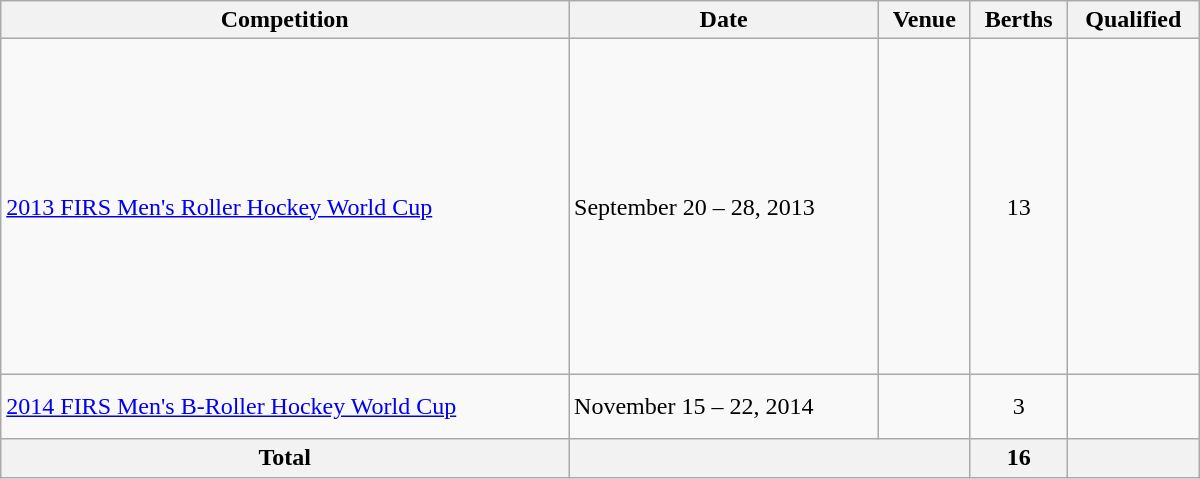<table class="wikitable" width="800">
<tr>
<th>Competition</th>
<th>Date</th>
<th>Venue</th>
<th>Berths</th>
<th>Qualified</th>
</tr>
<tr>
<td><a href='#'>2013 FIRS Men's Roller Hockey World Cup</a></td>
<td>September 20 – 28, 2013</td>
<td></td>
<td align="center">13</td>
<td><br><br><br><br><br><br><br><br><br><br><br><br></td>
</tr>
<tr>
<td><a href='#'>2014 FIRS Men's B-Roller Hockey World Cup</a></td>
<td>November 15 – 22, 2014</td>
<td></td>
<td align="center">3</td>
<td><br><br></td>
</tr>
<tr>
<th>Total</th>
<th colspan="2"></th>
<th>16</th>
<th></th>
</tr>
</table>
